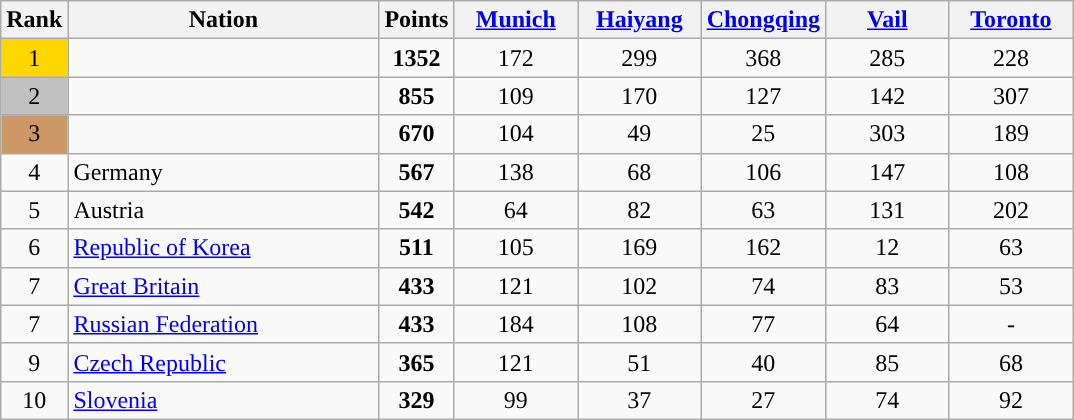<table class="wikitable sortable">
<tr>
<th>Rank</th>
<th width = "200">Nation</th>
<th>Points</th>
<th width = "75" data-sort-type="number"><a href='#'>Munich</a></th>
<th width = "75" data-sort-type="number"><a href='#'>Haiyang</a></th>
<th width = "75" data-sort-type="number"><a href='#'>Chongqing</a></th>
<th width = "75" data-sort-type="number"><a href='#'>Vail</a></th>
<th width = "75" data-sort-type="number"><a href='#'>Toronto</a></th>
</tr>
<tr>
<td align="center" style="background: gold">1</td>
<td></td>
<td align="center"><strong>1352</strong></td>
<td align="center">172</td>
<td align="center">299</td>
<td align="center">368</td>
<td align="center">285</td>
<td align="center">228</td>
</tr>
<tr>
<td align="center" style="background: silver">2</td>
<td></td>
<td align="center"><strong>855</strong></td>
<td align="center">109</td>
<td align="center">170</td>
<td align="center">127</td>
<td align="center">142</td>
<td align="center">307</td>
</tr>
<tr>
<td align="center" style="background: #cc9966">3</td>
<td></td>
<td align="center"><strong>670</strong></td>
<td align="center">104</td>
<td align="center">49</td>
<td align="center">25</td>
<td align="center">303</td>
<td align="center">189</td>
</tr>
<tr>
<td align="center">4</td>
<td> Germany</td>
<td align="center"><strong>567</strong></td>
<td align="center">138</td>
<td align="center">68</td>
<td align="center">106</td>
<td align="center">147</td>
<td align="center">108</td>
</tr>
<tr>
<td align="center">5</td>
<td> Austria</td>
<td align="center"><strong>542</strong></td>
<td align="center">64</td>
<td align="center">82</td>
<td align="center">63</td>
<td align="center">131</td>
<td align="center">202</td>
</tr>
<tr>
<td align="center">6</td>
<td> <a href='#'>Republic of Korea</a></td>
<td align="center"><strong>511</strong></td>
<td align="center">105</td>
<td align="center">169</td>
<td align="center">162</td>
<td align="center">12</td>
<td align="center">63</td>
</tr>
<tr>
<td align="center">7</td>
<td> <a href='#'>Great Britain</a></td>
<td align="center"><strong>433</strong></td>
<td align="center">121</td>
<td align="center">102</td>
<td align="center">74</td>
<td align="center">83</td>
<td align="center">53</td>
</tr>
<tr>
<td align="center">7</td>
<td> <a href='#'>Russian Federation</a></td>
<td align="center"><strong>433</strong></td>
<td align="center">184</td>
<td align="center">108</td>
<td align="center">77</td>
<td align="center">64</td>
<td align="center">-</td>
</tr>
<tr>
<td align="center">9</td>
<td> <a href='#'>Czech Republic</a></td>
<td align="center"><strong>365</strong></td>
<td align="center">121</td>
<td align="center">51</td>
<td align="center">40</td>
<td align="center">85</td>
<td align="center">68</td>
</tr>
<tr>
<td align="center">10</td>
<td> <a href='#'>Slovenia</a></td>
<td align="center"><strong>329</strong></td>
<td align="center">99</td>
<td align="center">37</td>
<td align="center">27</td>
<td align="center">74</td>
<td align="center">92</td>
</tr>
</table>
